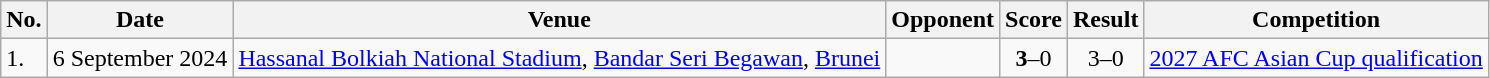<table class="wikitable">
<tr>
<th>No.</th>
<th>Date</th>
<th>Venue</th>
<th>Opponent</th>
<th>Score</th>
<th>Result</th>
<th>Competition</th>
</tr>
<tr>
<td>1.</td>
<td>6 September 2024</td>
<td><a href='#'>Hassanal Bolkiah National Stadium</a>, <a href='#'>Bandar Seri Begawan</a>, <a href='#'>Brunei</a></td>
<td></td>
<td align=center><strong>3</strong>–0</td>
<td align=center>3–0</td>
<td><a href='#'>2027 AFC Asian Cup qualification</a></td>
</tr>
</table>
